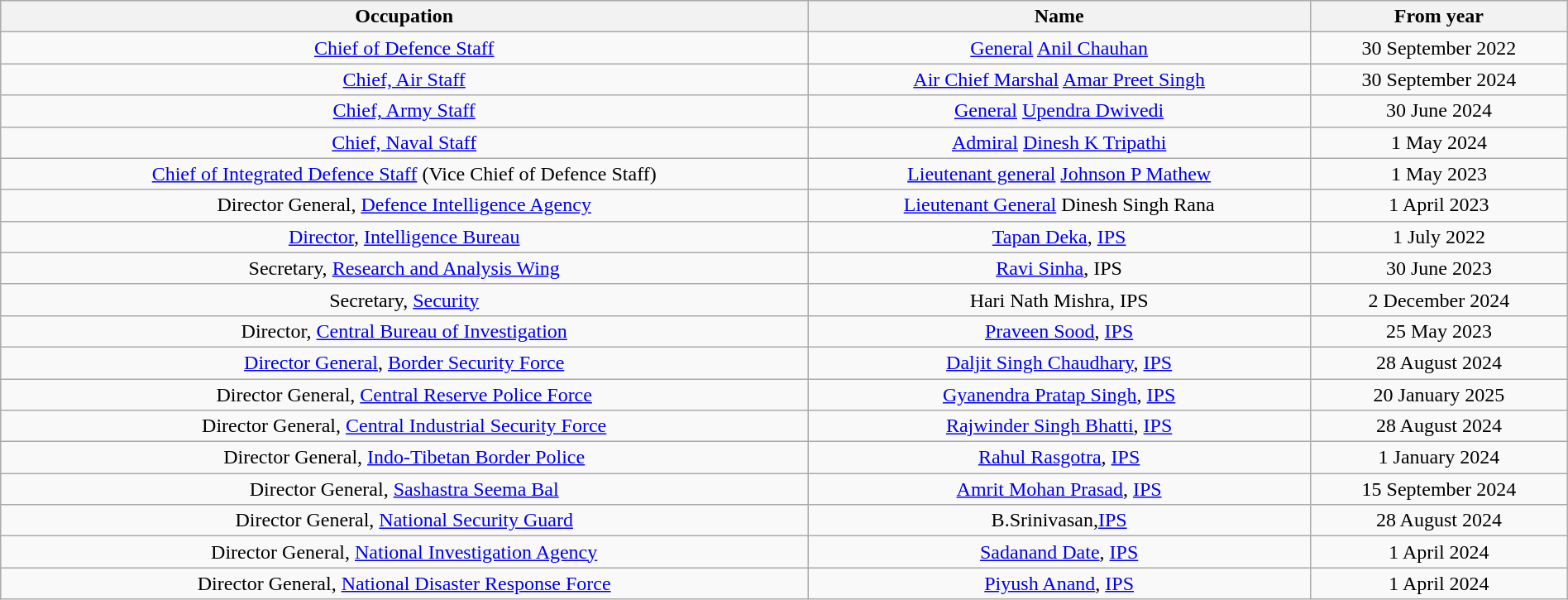<table class="wikitable"  style="width:100%; text-align:center;">
<tr>
<th>Occupation</th>
<th>Name</th>
<th>From year</th>
</tr>
<tr>
<td><a href='#'>Chief of Defence Staff</a></td>
<td><a href='#'>General</a> <a href='#'>Anil Chauhan</a></td>
<td>30 September 2022</td>
</tr>
<tr>
<td><a href='#'>Chief, Air Staff</a></td>
<td><a href='#'>Air Chief Marshal</a> <a href='#'>Amar Preet Singh</a></td>
<td>30 September 2024</td>
</tr>
<tr>
<td><a href='#'>Chief, Army Staff</a></td>
<td><a href='#'>General</a> <a href='#'>Upendra Dwivedi</a></td>
<td>30 June 2024</td>
</tr>
<tr>
<td><a href='#'>Chief, Naval Staff</a></td>
<td><a href='#'>Admiral</a> <a href='#'>Dinesh K Tripathi</a></td>
<td>1 May 2024</td>
</tr>
<tr>
<td><a href='#'>Chief of Integrated Defence Staff</a> (Vice Chief of Defence Staff)</td>
<td><a href='#'>Lieutenant general</a> <a href='#'>Johnson P Mathew</a></td>
<td>1 May 2023</td>
</tr>
<tr>
<td>Director General, <a href='#'>Defence Intelligence Agency</a></td>
<td><a href='#'>Lieutenant General</a> Dinesh Singh Rana</td>
<td>1 April 2023</td>
</tr>
<tr>
<td><a href='#'>Director</a>, <a href='#'>Intelligence Bureau</a></td>
<td><a href='#'>Tapan Deka</a>, <a href='#'>IPS</a></td>
<td>1 July 2022</td>
</tr>
<tr>
<td>Secretary, <a href='#'>Research and Analysis Wing</a></td>
<td><a href='#'>Ravi Sinha</a>, IPS</td>
<td>30 June 2023</td>
</tr>
<tr>
<td>Secretary, <a href='#'>Security</a></td>
<td>Hari Nath Mishra, IPS</td>
<td>2 December 2024</td>
</tr>
<tr>
<td>Director, <a href='#'>Central Bureau of Investigation</a></td>
<td><a href='#'>Praveen Sood</a>, <a href='#'>IPS</a></td>
<td>25 May 2023</td>
</tr>
<tr>
<td><a href='#'>Director General</a>, <a href='#'>Border Security Force</a></td>
<td><a href='#'>Daljit Singh Chaudhary</a>, <a href='#'>IPS</a></td>
<td>28 August 2024</td>
</tr>
<tr>
<td>Director General, <a href='#'>Central Reserve Police Force</a></td>
<td><a href='#'>Gyanendra Pratap Singh</a>, <a href='#'>IPS</a></td>
<td>20 January 2025</td>
</tr>
<tr>
<td>Director General, <a href='#'>Central Industrial Security Force</a></td>
<td><a href='#'>Rajwinder Singh Bhatti</a>,  <a href='#'>IPS</a></td>
<td>28 August 2024</td>
</tr>
<tr>
<td>Director General, <a href='#'>Indo-Tibetan Border Police</a></td>
<td><a href='#'>Rahul Rasgotra</a>, <a href='#'>IPS</a></td>
<td>1 January 2024</td>
</tr>
<tr>
<td>Director General, <a href='#'>Sashastra Seema Bal</a></td>
<td><a href='#'>Amrit Mohan Prasad</a>, <a href='#'>IPS</a></td>
<td>15 September 2024</td>
</tr>
<tr>
<td>Director General, <a href='#'>National Security Guard</a></td>
<td>B.Srinivasan,<a href='#'>IPS</a></td>
<td>28 August 2024</td>
</tr>
<tr>
<td>Director General, <a href='#'>National Investigation Agency</a></td>
<td><a href='#'>Sadanand Date</a>, <a href='#'>IPS</a></td>
<td>1 April 2024</td>
</tr>
<tr>
<td>Director General, <a href='#'>National Disaster Response Force</a></td>
<td><a href='#'>Piyush Anand</a>, <a href='#'>IPS</a></td>
<td>1 April 2024</td>
</tr>
</table>
